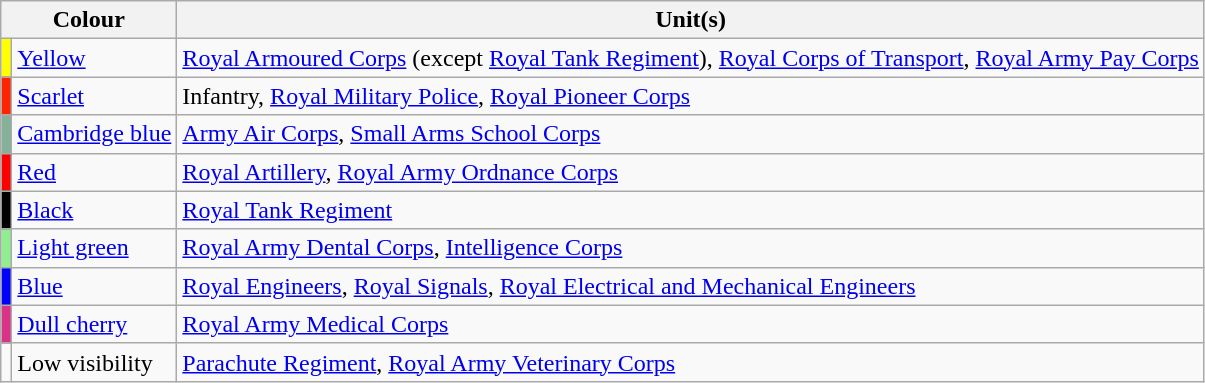<table class="wikitable">
<tr>
<th colspan=2>Colour</th>
<th>Unit(s)</th>
</tr>
<tr>
<td style = "background:yellow"></td>
<td><a href='#'>Yellow</a></td>
<td><a href='#'>Royal Armoured Corps</a> (except <a href='#'>Royal Tank Regiment</a>), <a href='#'>Royal Corps of Transport</a>, <a href='#'>Royal Army Pay Corps</a></td>
</tr>
<tr>
<td style = "background:#FF2400"></td>
<td><a href='#'>Scarlet</a></td>
<td>Infantry, <a href='#'>Royal Military Police</a>, <a href='#'>Royal Pioneer Corps</a></td>
</tr>
<tr>
<td style = "background:#85B09A"></td>
<td><a href='#'>Cambridge blue</a></td>
<td><a href='#'>Army Air Corps</a>, <a href='#'>Small Arms School Corps</a></td>
</tr>
<tr>
<td style = "background:red"></td>
<td><a href='#'>Red</a></td>
<td><a href='#'>Royal Artillery</a>, <a href='#'>Royal Army Ordnance Corps</a></td>
</tr>
<tr>
<td style = "background:black"></td>
<td><a href='#'>Black</a></td>
<td><a href='#'>Royal Tank Regiment</a></td>
</tr>
<tr>
<td style = "background:#90EE90"></td>
<td><a href='#'>Light green</a></td>
<td><a href='#'>Royal Army Dental Corps</a>, <a href='#'>Intelligence Corps</a></td>
</tr>
<tr>
<td style = "background:blue"></td>
<td><a href='#'>Blue</a></td>
<td><a href='#'>Royal Engineers</a>, <a href='#'>Royal Signals</a>, <a href='#'>Royal Electrical and Mechanical Engineers</a></td>
</tr>
<tr>
<td style = "background:#DA3287"></td>
<td><a href='#'>Dull cherry</a></td>
<td><a href='#'>Royal Army Medical Corps</a></td>
</tr>
<tr>
<td></td>
<td>Low visibility</td>
<td><a href='#'>Parachute Regiment</a>, <a href='#'>Royal Army Veterinary Corps</a></td>
</tr>
</table>
